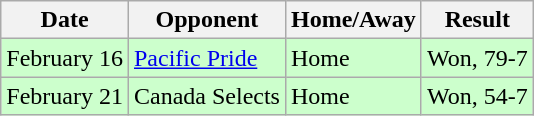<table class="wikitable">
<tr>
<th>Date</th>
<th>Opponent</th>
<th>Home/Away</th>
<th>Result</th>
</tr>
<tr bgcolor="#CCFFCC">
<td>February 16</td>
<td><a href='#'>Pacific Pride</a></td>
<td>Home</td>
<td>Won, 79-7</td>
</tr>
<tr bgcolor="#CCFFCC">
<td>February 21</td>
<td>Canada Selects</td>
<td>Home</td>
<td>Won, 54-7</td>
</tr>
</table>
